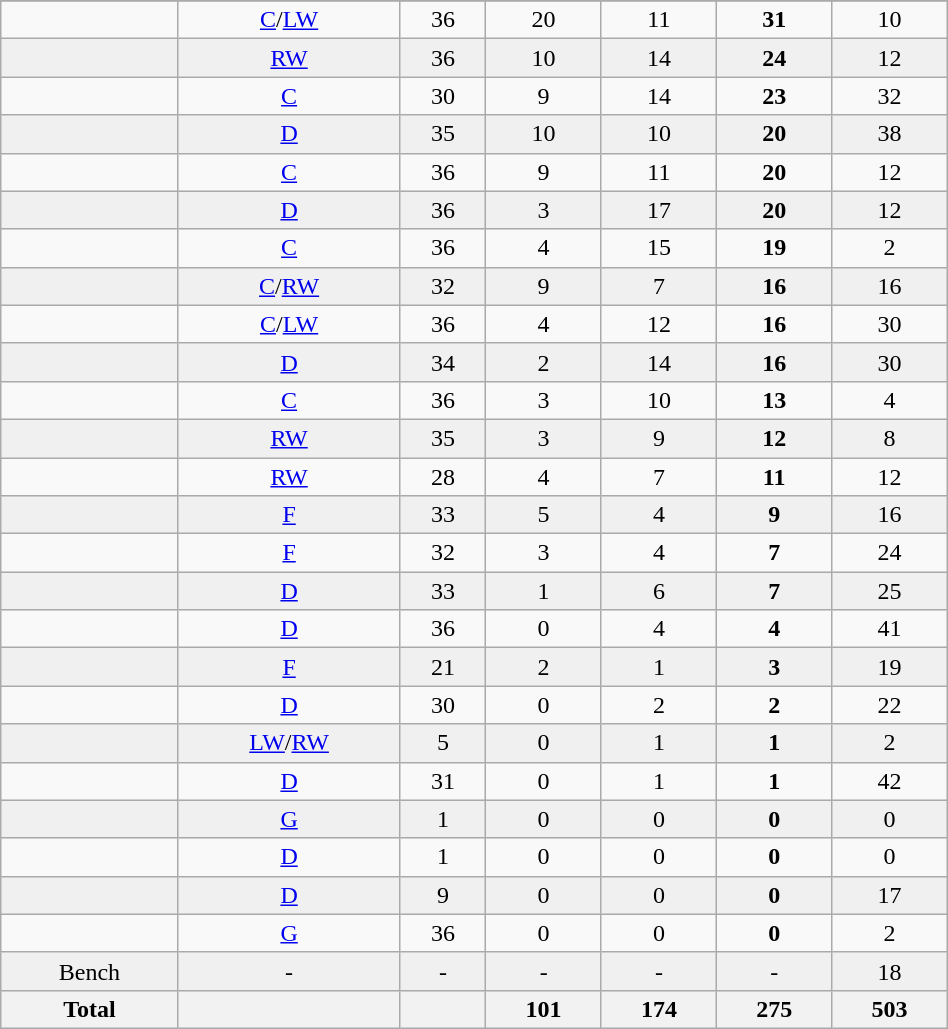<table class="wikitable sortable" width=50%>
<tr align="center">
</tr>
<tr align="center" bgcolor="">
<td></td>
<td><a href='#'>C</a>/<a href='#'>LW</a></td>
<td>36</td>
<td>20</td>
<td>11</td>
<td><strong>31</strong></td>
<td>10</td>
</tr>
<tr align="center" bgcolor="f0f0f0">
<td></td>
<td><a href='#'>RW</a></td>
<td>36</td>
<td>10</td>
<td>14</td>
<td><strong>24</strong></td>
<td>12</td>
</tr>
<tr align="center" bgcolor="">
<td></td>
<td><a href='#'>C</a></td>
<td>30</td>
<td>9</td>
<td>14</td>
<td><strong>23</strong></td>
<td>32</td>
</tr>
<tr align="center" bgcolor="f0f0f0">
<td></td>
<td><a href='#'>D</a></td>
<td>35</td>
<td>10</td>
<td>10</td>
<td><strong>20</strong></td>
<td>38</td>
</tr>
<tr align="center" bgcolor="">
<td></td>
<td><a href='#'>C</a></td>
<td>36</td>
<td>9</td>
<td>11</td>
<td><strong>20</strong></td>
<td>12</td>
</tr>
<tr align="center" bgcolor="f0f0f0">
<td></td>
<td><a href='#'>D</a></td>
<td>36</td>
<td>3</td>
<td>17</td>
<td><strong>20</strong></td>
<td>12</td>
</tr>
<tr align="center" bgcolor="">
<td></td>
<td><a href='#'>C</a></td>
<td>36</td>
<td>4</td>
<td>15</td>
<td><strong>19</strong></td>
<td>2</td>
</tr>
<tr align="center" bgcolor="f0f0f0">
<td></td>
<td><a href='#'>C</a>/<a href='#'>RW</a></td>
<td>32</td>
<td>9</td>
<td>7</td>
<td><strong>16</strong></td>
<td>16</td>
</tr>
<tr align="center" bgcolor="">
<td></td>
<td><a href='#'>C</a>/<a href='#'>LW</a></td>
<td>36</td>
<td>4</td>
<td>12</td>
<td><strong>16</strong></td>
<td>30</td>
</tr>
<tr align="center" bgcolor="f0f0f0">
<td></td>
<td><a href='#'>D</a></td>
<td>34</td>
<td>2</td>
<td>14</td>
<td><strong>16</strong></td>
<td>30</td>
</tr>
<tr align="center" bgcolor="">
<td></td>
<td><a href='#'>C</a></td>
<td>36</td>
<td>3</td>
<td>10</td>
<td><strong>13</strong></td>
<td>4</td>
</tr>
<tr align="center" bgcolor="f0f0f0">
<td></td>
<td><a href='#'>RW</a></td>
<td>35</td>
<td>3</td>
<td>9</td>
<td><strong>12</strong></td>
<td>8</td>
</tr>
<tr align="center" bgcolor="">
<td></td>
<td><a href='#'>RW</a></td>
<td>28</td>
<td>4</td>
<td>7</td>
<td><strong>11</strong></td>
<td>12</td>
</tr>
<tr align="center" bgcolor="f0f0f0">
<td></td>
<td><a href='#'>F</a></td>
<td>33</td>
<td>5</td>
<td>4</td>
<td><strong>9</strong></td>
<td>16</td>
</tr>
<tr align="center" bgcolor="">
<td></td>
<td><a href='#'>F</a></td>
<td>32</td>
<td>3</td>
<td>4</td>
<td><strong>7</strong></td>
<td>24</td>
</tr>
<tr align="center" bgcolor="f0f0f0">
<td></td>
<td><a href='#'>D</a></td>
<td>33</td>
<td>1</td>
<td>6</td>
<td><strong>7</strong></td>
<td>25</td>
</tr>
<tr align="center" bgcolor="">
<td></td>
<td><a href='#'>D</a></td>
<td>36</td>
<td>0</td>
<td>4</td>
<td><strong>4</strong></td>
<td>41</td>
</tr>
<tr align="center" bgcolor="f0f0f0">
<td></td>
<td><a href='#'>F</a></td>
<td>21</td>
<td>2</td>
<td>1</td>
<td><strong>3</strong></td>
<td>19</td>
</tr>
<tr align="center" bgcolor="">
<td></td>
<td><a href='#'>D</a></td>
<td>30</td>
<td>0</td>
<td>2</td>
<td><strong>2</strong></td>
<td>22</td>
</tr>
<tr align="center" bgcolor="f0f0f0">
<td></td>
<td><a href='#'>LW</a>/<a href='#'>RW</a></td>
<td>5</td>
<td>0</td>
<td>1</td>
<td><strong>1</strong></td>
<td>2</td>
</tr>
<tr align="center" bgcolor="">
<td></td>
<td><a href='#'>D</a></td>
<td>31</td>
<td>0</td>
<td>1</td>
<td><strong>1</strong></td>
<td>42</td>
</tr>
<tr align="center" bgcolor="f0f0f0">
<td></td>
<td><a href='#'>G</a></td>
<td>1</td>
<td>0</td>
<td>0</td>
<td><strong>0</strong></td>
<td>0</td>
</tr>
<tr align="center" bgcolor="">
<td></td>
<td><a href='#'>D</a></td>
<td>1</td>
<td>0</td>
<td>0</td>
<td><strong>0</strong></td>
<td>0</td>
</tr>
<tr align="center" bgcolor="f0f0f0">
<td></td>
<td><a href='#'>D</a></td>
<td>9</td>
<td>0</td>
<td>0</td>
<td><strong>0</strong></td>
<td>17</td>
</tr>
<tr align="center" bgcolor="">
<td></td>
<td><a href='#'>G</a></td>
<td>36</td>
<td>0</td>
<td>0</td>
<td><strong>0</strong></td>
<td>2</td>
</tr>
<tr align="center" bgcolor="f0f0f0">
<td>Bench</td>
<td>-</td>
<td>-</td>
<td>-</td>
<td>-</td>
<td>-</td>
<td>18</td>
</tr>
<tr>
<th>Total</th>
<th></th>
<th></th>
<th>101</th>
<th>174</th>
<th>275</th>
<th>503</th>
</tr>
</table>
